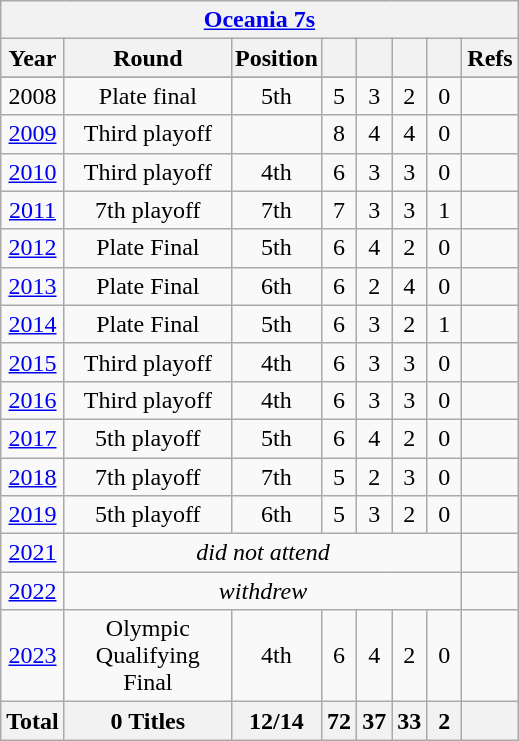<table class="wikitable" style="text-align: center;">
<tr>
<th colspan=10><a href='#'>Oceania 7s</a></th>
</tr>
<tr>
<th>Year</th>
<th style="width:6.5em;">Round</th>
<th style="padding:2px;">Position</th>
<th style="width:1em;"></th>
<th style="width:1em;"></th>
<th style="width:1em;"></th>
<th style="width:1em;"></th>
<th>Refs</th>
</tr>
<tr bgcolor=lightgrey>
</tr>
<tr>
<td> 2008</td>
<td>Plate final</td>
<td>5th</td>
<td>5</td>
<td>3</td>
<td>2</td>
<td>0</td>
<td align=center></td>
</tr>
<tr>
<td> <a href='#'>2009</a></td>
<td>Third playoff</td>
<td></td>
<td>8</td>
<td>4</td>
<td>4</td>
<td>0</td>
<td align=center></td>
</tr>
<tr>
<td> <a href='#'>2010</a></td>
<td>Third playoff</td>
<td>4th</td>
<td>6</td>
<td>3</td>
<td>3</td>
<td>0</td>
<td align=center></td>
</tr>
<tr>
<td> <a href='#'>2011</a></td>
<td>7th playoff</td>
<td>7th</td>
<td>7</td>
<td>3</td>
<td>3</td>
<td>1</td>
<td align=center></td>
</tr>
<tr>
<td> <a href='#'>2012</a></td>
<td>Plate Final</td>
<td>5th</td>
<td>6</td>
<td>4</td>
<td>2</td>
<td>0</td>
<td align=center></td>
</tr>
<tr>
<td> <a href='#'>2013</a></td>
<td>Plate Final</td>
<td>6th</td>
<td>6</td>
<td>2</td>
<td>4</td>
<td>0</td>
<td align=center></td>
</tr>
<tr>
<td> <a href='#'>2014</a></td>
<td>Plate Final</td>
<td>5th</td>
<td>6</td>
<td>3</td>
<td>2</td>
<td>1</td>
<td align=center></td>
</tr>
<tr>
<td> <a href='#'>2015</a></td>
<td>Third playoff</td>
<td>4th</td>
<td>6</td>
<td>3</td>
<td>3</td>
<td>0</td>
<td align=center></td>
</tr>
<tr>
<td> <a href='#'>2016</a></td>
<td>Third playoff</td>
<td>4th</td>
<td>6</td>
<td>3</td>
<td>3</td>
<td>0</td>
<td align=center></td>
</tr>
<tr>
<td> <a href='#'>2017</a></td>
<td>5th playoff</td>
<td>5th</td>
<td>6</td>
<td>4</td>
<td>2</td>
<td>0</td>
<td></td>
</tr>
<tr>
<td> <a href='#'>2018</a></td>
<td>7th playoff</td>
<td>7th</td>
<td>5</td>
<td>2</td>
<td>3</td>
<td>0</td>
<td></td>
</tr>
<tr>
<td> <a href='#'>2019</a></td>
<td>5th playoff</td>
<td>6th</td>
<td>5</td>
<td>3</td>
<td>2</td>
<td>0</td>
<td></td>
</tr>
<tr>
<td> <a href='#'>2021</a></td>
<td colspan="6" rowspan=1><em>did not attend</em></td>
</tr>
<tr>
<td> <a href='#'>2022</a></td>
<td colspan="6" rowspan=1><em>withdrew</em></td>
<td></td>
</tr>
<tr>
<td> <a href='#'>2023</a></td>
<td>Olympic Qualifying Final</td>
<td>4th</td>
<td>6</td>
<td>4</td>
<td>2</td>
<td>0</td>
<td></td>
</tr>
<tr>
<th>Total</th>
<th>0 Titles</th>
<th>12/14</th>
<th>72</th>
<th>37</th>
<th>33</th>
<th>2</th>
<th></th>
</tr>
</table>
